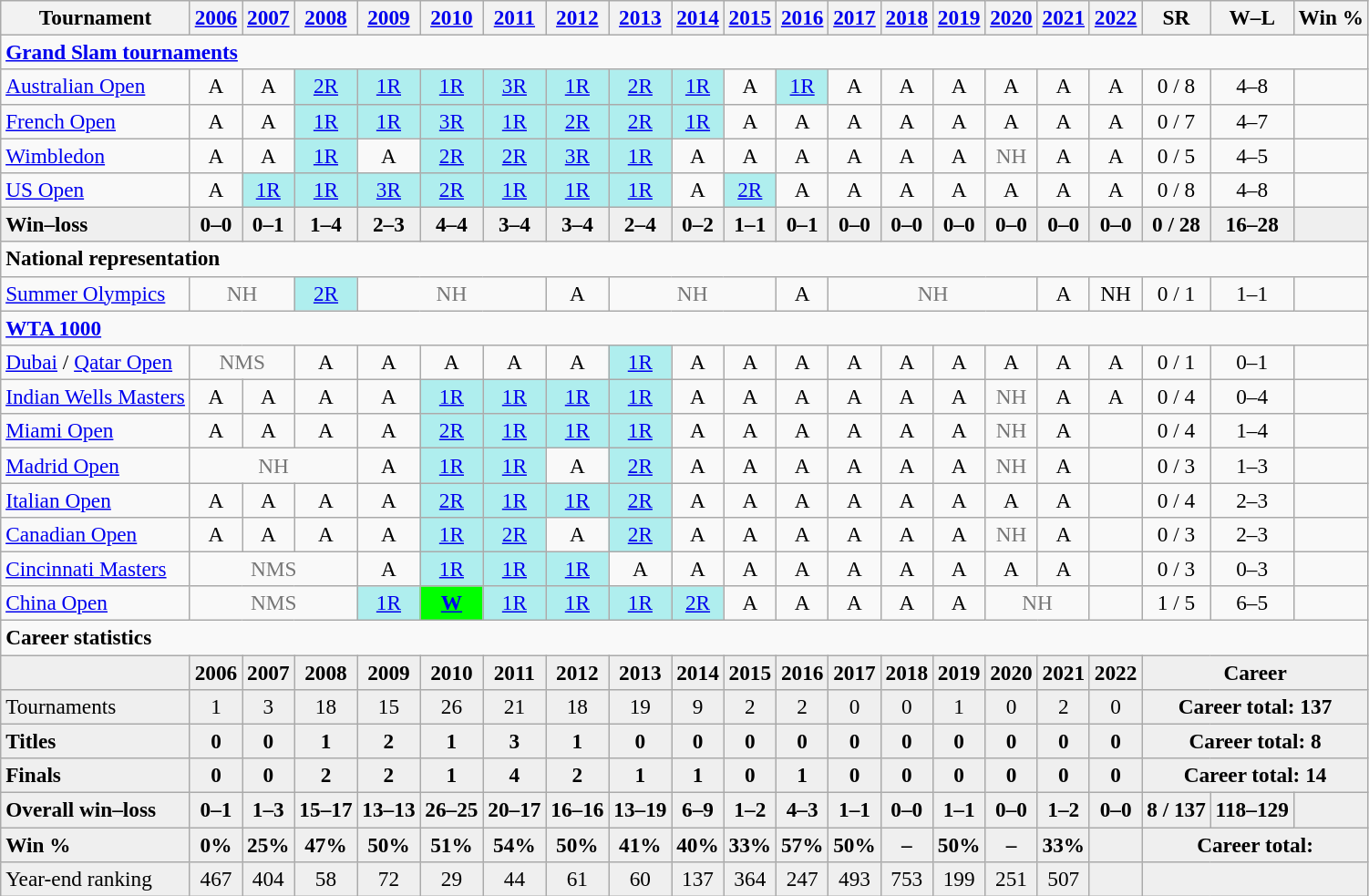<table class="wikitable" style="text-align:center;font-size:97%">
<tr>
<th>Tournament</th>
<th><a href='#'>2006</a></th>
<th><a href='#'>2007</a></th>
<th><a href='#'>2008</a></th>
<th><a href='#'>2009</a></th>
<th><a href='#'>2010</a></th>
<th><a href='#'>2011</a></th>
<th><a href='#'>2012</a></th>
<th><a href='#'>2013</a></th>
<th><a href='#'>2014</a></th>
<th><a href='#'>2015</a></th>
<th><a href='#'>2016</a></th>
<th><a href='#'>2017</a></th>
<th><a href='#'>2018</a></th>
<th><a href='#'>2019</a></th>
<th><a href='#'>2020</a></th>
<th><a href='#'>2021</a></th>
<th><a href='#'>2022</a></th>
<th>SR</th>
<th>W–L</th>
<th>Win %</th>
</tr>
<tr>
<td colspan="21" align="left"><strong><a href='#'>Grand Slam tournaments</a></strong></td>
</tr>
<tr>
<td align="left"><a href='#'>Australian Open</a></td>
<td>A</td>
<td>A</td>
<td bgcolor="afeeee"><a href='#'>2R</a></td>
<td bgcolor="afeeee"><a href='#'>1R</a></td>
<td bgcolor="afeeee"><a href='#'>1R</a></td>
<td bgcolor="afeeee"><a href='#'>3R</a></td>
<td bgcolor="afeeee"><a href='#'>1R</a></td>
<td bgcolor="afeeee"><a href='#'>2R</a></td>
<td bgcolor="afeeee"><a href='#'>1R</a></td>
<td>A</td>
<td bgcolor="afeeee"><a href='#'>1R</a></td>
<td>A</td>
<td>A</td>
<td>A</td>
<td>A</td>
<td>A</td>
<td>A</td>
<td>0 / 8</td>
<td>4–8</td>
<td></td>
</tr>
<tr>
<td align="left"><a href='#'>French Open</a></td>
<td>A</td>
<td>A</td>
<td bgcolor="afeeee"><a href='#'>1R</a></td>
<td bgcolor="afeeee"><a href='#'>1R</a></td>
<td bgcolor="afeeee"><a href='#'>3R</a></td>
<td bgcolor="afeeee"><a href='#'>1R</a></td>
<td bgcolor="afeeee"><a href='#'>2R</a></td>
<td bgcolor="afeeee"><a href='#'>2R</a></td>
<td bgcolor="afeeee"><a href='#'>1R</a></td>
<td>A</td>
<td>A</td>
<td>A</td>
<td>A</td>
<td>A</td>
<td>A</td>
<td>A</td>
<td>A</td>
<td>0 / 7</td>
<td>4–7</td>
<td></td>
</tr>
<tr>
<td align="left"><a href='#'>Wimbledon</a></td>
<td>A</td>
<td>A</td>
<td bgcolor="afeeee"><a href='#'>1R</a></td>
<td>A</td>
<td bgcolor="afeeee"><a href='#'>2R</a></td>
<td bgcolor="afeeee"><a href='#'>2R</a></td>
<td bgcolor="afeeee"><a href='#'>3R</a></td>
<td bgcolor="afeeee"><a href='#'>1R</a></td>
<td>A</td>
<td>A</td>
<td>A</td>
<td>A</td>
<td>A</td>
<td>A</td>
<td style="color:#767676">NH</td>
<td>A</td>
<td>A</td>
<td>0 / 5</td>
<td>4–5</td>
<td></td>
</tr>
<tr>
<td align="left"><a href='#'>US Open</a></td>
<td>A</td>
<td bgcolor="afeeee"><a href='#'>1R</a></td>
<td bgcolor="afeeee"><a href='#'>1R</a></td>
<td bgcolor="afeeee"><a href='#'>3R</a></td>
<td bgcolor="afeeee"><a href='#'>2R</a></td>
<td bgcolor="afeeee"><a href='#'>1R</a></td>
<td bgcolor="afeeee"><a href='#'>1R</a></td>
<td bgcolor="afeeee"><a href='#'>1R</a></td>
<td>A</td>
<td bgcolor="afeeee"><a href='#'>2R</a></td>
<td>A</td>
<td>A</td>
<td>A</td>
<td>A</td>
<td>A</td>
<td>A</td>
<td>A</td>
<td>0 / 8</td>
<td>4–8</td>
<td></td>
</tr>
<tr style="background:#efefef;font-weight:bold">
<td style="text-align:left">Win–loss</td>
<td>0–0</td>
<td>0–1</td>
<td>1–4</td>
<td>2–3</td>
<td>4–4</td>
<td>3–4</td>
<td>3–4</td>
<td>2–4</td>
<td>0–2</td>
<td>1–1</td>
<td>0–1</td>
<td>0–0</td>
<td>0–0</td>
<td>0–0</td>
<td>0–0</td>
<td>0–0</td>
<td>0–0</td>
<td>0 / 28</td>
<td>16–28</td>
<td></td>
</tr>
<tr>
<td colspan="21" align="left"><strong>National representation</strong></td>
</tr>
<tr>
<td align="left"><a href='#'>Summer Olympics</a></td>
<td colspan="2" style="color:#767676">NH</td>
<td bgcolor="afeeee"><a href='#'>2R</a></td>
<td colspan="3" style="color:#767676">NH</td>
<td>A</td>
<td colspan="3" style="color:#767676">NH</td>
<td>A</td>
<td colspan="4" style="color:#767676">NH</td>
<td>A</td>
<td>NH</td>
<td>0 / 1</td>
<td>1–1</td>
<td></td>
</tr>
<tr>
<td colspan="21" align="left"><strong><a href='#'>WTA 1000</a></strong></td>
</tr>
<tr>
<td align="left"><a href='#'>Dubai</a> / <a href='#'>Qatar Open</a></td>
<td colspan="2" style="color:#767676">NMS</td>
<td>A</td>
<td>A</td>
<td>A</td>
<td>A</td>
<td>A</td>
<td bgcolor="afeeee"><a href='#'>1R</a></td>
<td>A</td>
<td>A</td>
<td>A</td>
<td>A</td>
<td>A</td>
<td>A</td>
<td>A</td>
<td>A</td>
<td>A</td>
<td>0 / 1</td>
<td>0–1</td>
<td></td>
</tr>
<tr>
<td align="left"><a href='#'>Indian Wells Masters</a></td>
<td>A</td>
<td>A</td>
<td>A</td>
<td>A</td>
<td bgcolor="afeeee"><a href='#'>1R</a></td>
<td bgcolor="afeeee"><a href='#'>1R</a></td>
<td bgcolor="afeeee"><a href='#'>1R</a></td>
<td bgcolor="afeeee"><a href='#'>1R</a></td>
<td>A</td>
<td>A</td>
<td>A</td>
<td>A</td>
<td>A</td>
<td>A</td>
<td style="color:#767676">NH</td>
<td>A</td>
<td>A</td>
<td>0 / 4</td>
<td>0–4</td>
<td></td>
</tr>
<tr>
<td align="left"><a href='#'>Miami Open</a></td>
<td>A</td>
<td>A</td>
<td>A</td>
<td>A</td>
<td bgcolor="afeeee"><a href='#'>2R</a></td>
<td bgcolor="afeeee"><a href='#'>1R</a></td>
<td bgcolor="afeeee"><a href='#'>1R</a></td>
<td bgcolor="afeeee"><a href='#'>1R</a></td>
<td>A</td>
<td>A</td>
<td>A</td>
<td>A</td>
<td>A</td>
<td>A</td>
<td style="color:#767676">NH</td>
<td>A</td>
<td></td>
<td>0 / 4</td>
<td>1–4</td>
<td></td>
</tr>
<tr>
<td align="left"><a href='#'>Madrid Open</a></td>
<td colspan="3" style="color:#767676">NH</td>
<td>A</td>
<td bgcolor="afeeee"><a href='#'>1R</a></td>
<td bgcolor="afeeee"><a href='#'>1R</a></td>
<td>A</td>
<td bgcolor="afeeee"><a href='#'>2R</a></td>
<td>A</td>
<td>A</td>
<td>A</td>
<td>A</td>
<td>A</td>
<td>A</td>
<td style="color:#767676">NH</td>
<td>A</td>
<td></td>
<td>0 / 3</td>
<td>1–3</td>
<td></td>
</tr>
<tr>
<td align="left"><a href='#'>Italian Open</a></td>
<td>A</td>
<td>A</td>
<td>A</td>
<td>A</td>
<td bgcolor="afeeee"><a href='#'>2R</a></td>
<td bgcolor="afeeee"><a href='#'>1R</a></td>
<td bgcolor="afeeee"><a href='#'>1R</a></td>
<td bgcolor="afeeee"><a href='#'>2R</a></td>
<td>A</td>
<td>A</td>
<td>A</td>
<td>A</td>
<td>A</td>
<td>A</td>
<td>A</td>
<td>A</td>
<td></td>
<td>0 / 4</td>
<td>2–3</td>
<td></td>
</tr>
<tr>
<td align="left"><a href='#'>Canadian Open</a></td>
<td>A</td>
<td>A</td>
<td>A</td>
<td>A</td>
<td bgcolor="afeeee"><a href='#'>1R</a></td>
<td bgcolor="afeeee"><a href='#'>2R</a></td>
<td>A</td>
<td bgcolor="afeeee"><a href='#'>2R</a></td>
<td>A</td>
<td>A</td>
<td>A</td>
<td>A</td>
<td>A</td>
<td>A</td>
<td style="color:#767676">NH</td>
<td>A</td>
<td></td>
<td>0 / 3</td>
<td>2–3</td>
<td></td>
</tr>
<tr>
<td align="left"><a href='#'>Cincinnati Masters</a></td>
<td colspan="3" style="color:#767676">NMS</td>
<td>A</td>
<td bgcolor="afeeee"><a href='#'>1R</a></td>
<td bgcolor="afeeee"><a href='#'>1R</a></td>
<td bgcolor="afeeee"><a href='#'>1R</a></td>
<td>A</td>
<td>A</td>
<td>A</td>
<td>A</td>
<td>A</td>
<td>A</td>
<td>A</td>
<td>A</td>
<td>A</td>
<td></td>
<td>0 / 3</td>
<td>0–3</td>
<td></td>
</tr>
<tr>
<td align="left"><a href='#'>China Open</a></td>
<td colspan="3" style="color:#767676">NMS</td>
<td bgcolor="afeeee"><a href='#'>1R</a></td>
<td bgcolor="lime"><a href='#'><strong>W</strong></a></td>
<td bgcolor="afeeee"><a href='#'>1R</a></td>
<td bgcolor="afeeee"><a href='#'>1R</a></td>
<td bgcolor="afeeee"><a href='#'>1R</a></td>
<td bgcolor="afeeee"><a href='#'>2R</a></td>
<td>A</td>
<td>A</td>
<td>A</td>
<td>A</td>
<td>A</td>
<td colspan="2" style="color:#767676">NH</td>
<td></td>
<td>1 / 5</td>
<td>6–5</td>
<td></td>
</tr>
<tr>
<td colspan="21" align="left"><strong>Career statistics</strong></td>
</tr>
<tr style="background:#efefef;font-weight:bold">
<td></td>
<td>2006</td>
<td>2007</td>
<td>2008</td>
<td>2009</td>
<td>2010</td>
<td>2011</td>
<td>2012</td>
<td>2013</td>
<td>2014</td>
<td>2015</td>
<td>2016</td>
<td>2017</td>
<td>2018</td>
<td>2019</td>
<td>2020</td>
<td>2021</td>
<td>2022</td>
<td colspan="3">Career</td>
</tr>
<tr bgcolor="efefef">
<td align="left">Tournaments</td>
<td>1</td>
<td>3</td>
<td>18</td>
<td>15</td>
<td>26</td>
<td>21</td>
<td>18</td>
<td>19</td>
<td>9</td>
<td>2</td>
<td>2</td>
<td>0</td>
<td>0</td>
<td>1</td>
<td>0</td>
<td>2</td>
<td>0</td>
<td colspan="3"><strong>Career total: 137</strong></td>
</tr>
<tr style="background:#efefef;font-weight:bold">
<td style="text-align:left">Titles</td>
<td>0</td>
<td>0</td>
<td>1</td>
<td>2</td>
<td>1</td>
<td>3</td>
<td>1</td>
<td>0</td>
<td>0</td>
<td>0</td>
<td>0</td>
<td>0</td>
<td>0</td>
<td>0</td>
<td>0</td>
<td>0</td>
<td>0</td>
<td colspan="3">Career total: 8</td>
</tr>
<tr style="background:#efefef;font-weight:bold">
<td style="text-align:left">Finals</td>
<td>0</td>
<td>0</td>
<td>2</td>
<td>2</td>
<td>1</td>
<td>4</td>
<td>2</td>
<td>1</td>
<td>1</td>
<td>0</td>
<td>1</td>
<td>0</td>
<td>0</td>
<td>0</td>
<td>0</td>
<td>0</td>
<td>0</td>
<td colspan="3">Career total: 14</td>
</tr>
<tr style="background:#efefef;font-weight:bold">
<td style="text-align:left">Overall win–loss</td>
<td>0–1</td>
<td>1–3</td>
<td>15–17</td>
<td>13–13</td>
<td>26–25</td>
<td>20–17</td>
<td>16–16</td>
<td>13–19</td>
<td>6–9</td>
<td>1–2</td>
<td>4–3</td>
<td>1–1</td>
<td>0–0</td>
<td>1–1</td>
<td>0–0</td>
<td>1–2</td>
<td>0–0</td>
<td>8 / 137</td>
<td>118–129</td>
<td></td>
</tr>
<tr style="background:#efefef;font-weight:bold">
<td style="text-align:left">Win %</td>
<td>0%</td>
<td>25%</td>
<td>47%</td>
<td>50%</td>
<td>51%</td>
<td>54%</td>
<td>50%</td>
<td>41%</td>
<td>40%</td>
<td>33%</td>
<td>57%</td>
<td>50%</td>
<td>–</td>
<td>50%</td>
<td>–</td>
<td>33%</td>
<td></td>
<td colspan="3">Career total: </td>
</tr>
<tr bgcolor="efefef">
<td align="left">Year-end ranking</td>
<td>467</td>
<td>404</td>
<td>58</td>
<td>72</td>
<td>29</td>
<td>44</td>
<td>61</td>
<td>60</td>
<td>137</td>
<td>364</td>
<td>247</td>
<td>493</td>
<td>753</td>
<td>199</td>
<td>251</td>
<td>507</td>
<td></td>
<td colspan="3"></td>
</tr>
</table>
